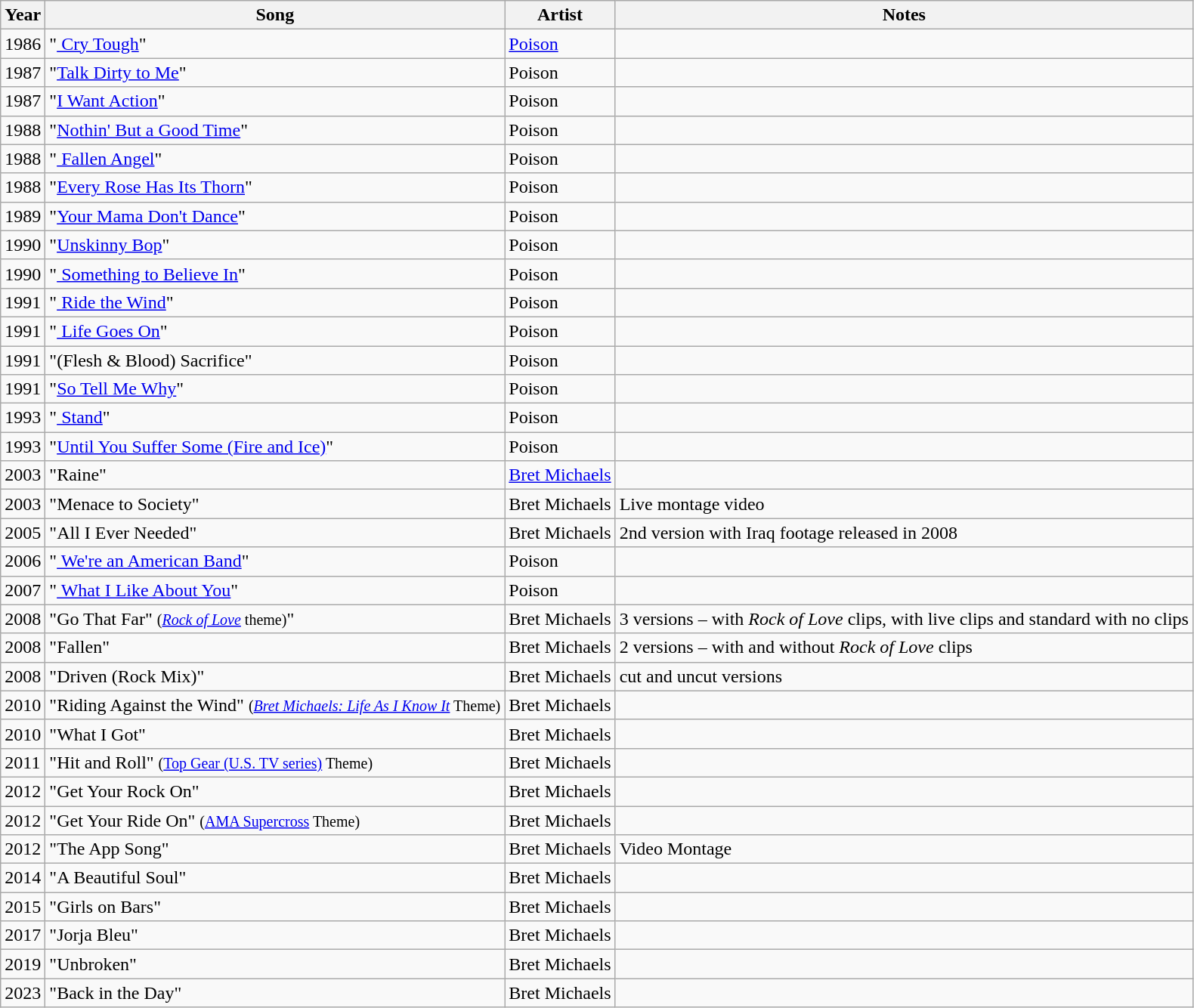<table class="wikitable">
<tr>
<th>Year</th>
<th>Song</th>
<th>Artist</th>
<th>Notes</th>
</tr>
<tr>
<td>1986</td>
<td>"<a href='#'> Cry Tough</a>"</td>
<td><a href='#'> Poison</a></td>
<td></td>
</tr>
<tr>
<td>1987</td>
<td>"<a href='#'>Talk Dirty to Me</a>"</td>
<td>Poison</td>
<td></td>
</tr>
<tr>
<td>1987</td>
<td>"<a href='#'>I Want Action</a>"</td>
<td>Poison</td>
<td></td>
</tr>
<tr>
<td>1988</td>
<td>"<a href='#'>Nothin' But a Good Time</a>"</td>
<td>Poison</td>
<td></td>
</tr>
<tr>
<td>1988</td>
<td>"<a href='#'> Fallen Angel</a>"</td>
<td>Poison</td>
<td></td>
</tr>
<tr>
<td>1988</td>
<td>"<a href='#'>Every Rose Has Its Thorn</a>"</td>
<td>Poison</td>
<td></td>
</tr>
<tr>
<td>1989</td>
<td>"<a href='#'>Your Mama Don't Dance</a>"</td>
<td>Poison</td>
<td></td>
</tr>
<tr>
<td>1990</td>
<td>"<a href='#'>Unskinny Bop</a>"</td>
<td>Poison</td>
<td></td>
</tr>
<tr>
<td>1990</td>
<td>"<a href='#'> Something to Believe In</a>"</td>
<td>Poison</td>
<td></td>
</tr>
<tr>
<td>1991</td>
<td>"<a href='#'> Ride the Wind</a>"</td>
<td>Poison</td>
<td></td>
</tr>
<tr>
<td>1991</td>
<td>"<a href='#'> Life Goes On</a>"</td>
<td>Poison</td>
<td></td>
</tr>
<tr>
<td>1991</td>
<td>"(Flesh & Blood) Sacrifice"</td>
<td>Poison</td>
<td></td>
</tr>
<tr>
<td>1991</td>
<td>"<a href='#'>So Tell Me Why</a>"</td>
<td>Poison</td>
<td></td>
</tr>
<tr>
<td>1993</td>
<td>"<a href='#'> Stand</a>"</td>
<td>Poison</td>
<td></td>
</tr>
<tr>
<td>1993</td>
<td>"<a href='#'>Until You Suffer Some (Fire and Ice)</a>"</td>
<td>Poison</td>
<td></td>
</tr>
<tr>
<td>2003</td>
<td>"Raine"</td>
<td><a href='#'>Bret Michaels</a></td>
<td></td>
</tr>
<tr>
<td>2003</td>
<td>"Menace to Society"</td>
<td>Bret Michaels</td>
<td>Live montage video</td>
</tr>
<tr>
<td>2005</td>
<td>"All I Ever Needed"</td>
<td>Bret Michaels</td>
<td>2nd version with Iraq footage released in 2008</td>
</tr>
<tr>
<td>2006</td>
<td>"<a href='#'> We're an American Band</a>"</td>
<td>Poison</td>
<td></td>
</tr>
<tr>
<td>2007</td>
<td>"<a href='#'> What I Like About You</a>"</td>
<td>Poison</td>
<td></td>
</tr>
<tr>
<td>2008</td>
<td>"Go That Far" <small>(<a href='#'><em>Rock of Love</em></a> theme)</small>"</td>
<td>Bret Michaels</td>
<td>3 versions – with <em>Rock of Love</em> clips, with live clips and standard with no clips</td>
</tr>
<tr>
<td>2008</td>
<td>"Fallen"</td>
<td>Bret Michaels</td>
<td>2 versions – with and without <em>Rock of Love</em> clips</td>
</tr>
<tr>
<td>2008</td>
<td>"Driven (Rock Mix)"</td>
<td>Bret Michaels</td>
<td>cut and uncut versions</td>
</tr>
<tr>
<td>2010</td>
<td>"Riding Against the Wind" <small>(<em><a href='#'>Bret Michaels: Life As I Know It</a></em> Theme)</small></td>
<td>Bret Michaels</td>
<td></td>
</tr>
<tr>
<td>2010</td>
<td>"What I Got"</td>
<td>Bret Michaels</td>
<td></td>
</tr>
<tr>
<td>2011</td>
<td>"Hit and Roll" <small>(<a href='#'>Top Gear (U.S. TV series)</a> Theme)</small></td>
<td>Bret Michaels</td>
<td></td>
</tr>
<tr>
<td>2012</td>
<td>"Get Your Rock On"</td>
<td>Bret Michaels</td>
<td></td>
</tr>
<tr>
<td>2012</td>
<td>"Get Your Ride On" <small>(<a href='#'>AMA Supercross</a> Theme)</small></td>
<td>Bret Michaels</td>
<td></td>
</tr>
<tr>
<td>2012</td>
<td>"The App Song"</td>
<td>Bret Michaels</td>
<td>Video Montage</td>
</tr>
<tr>
<td>2014</td>
<td>"A Beautiful Soul"</td>
<td>Bret Michaels</td>
<td></td>
</tr>
<tr>
<td>2015</td>
<td>"Girls on Bars"</td>
<td>Bret Michaels</td>
</tr>
<tr>
<td>2017</td>
<td>"Jorja Bleu"</td>
<td>Bret Michaels</td>
<td></td>
</tr>
<tr>
<td>2019</td>
<td>"Unbroken"</td>
<td>Bret Michaels</td>
<td></td>
</tr>
<tr>
<td>2023</td>
<td>"Back in the Day"</td>
<td>Bret Michaels</td>
<td></td>
</tr>
</table>
